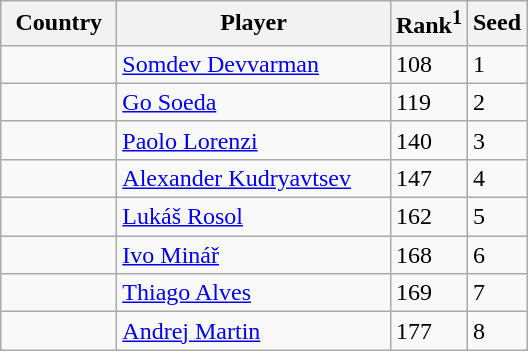<table class="sortable wikitable">
<tr>
<th width="70">Country</th>
<th width="175">Player</th>
<th>Rank<sup>1</sup></th>
<th>Seed</th>
</tr>
<tr>
<td></td>
<td><a href='#'>Somdev Devvarman</a></td>
<td>108</td>
<td>1</td>
</tr>
<tr>
<td></td>
<td><a href='#'>Go Soeda</a></td>
<td>119</td>
<td>2</td>
</tr>
<tr>
<td></td>
<td><a href='#'>Paolo Lorenzi</a></td>
<td>140</td>
<td>3</td>
</tr>
<tr>
<td></td>
<td><a href='#'>Alexander Kudryavtsev</a></td>
<td>147</td>
<td>4</td>
</tr>
<tr>
<td></td>
<td><a href='#'>Lukáš Rosol</a></td>
<td>162</td>
<td>5</td>
</tr>
<tr>
<td></td>
<td><a href='#'>Ivo Minář</a></td>
<td>168</td>
<td>6</td>
</tr>
<tr>
<td></td>
<td><a href='#'>Thiago Alves</a></td>
<td>169</td>
<td>7</td>
</tr>
<tr>
<td></td>
<td><a href='#'>Andrej Martin</a></td>
<td>177</td>
<td>8</td>
</tr>
</table>
